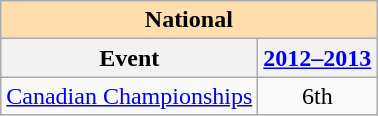<table class="wikitable" style="text-align:center">
<tr>
<th style="background-color: #ffdead; " colspan=2 align=center><strong>National</strong></th>
</tr>
<tr>
<th>Event</th>
<th><a href='#'>2012–2013</a></th>
</tr>
<tr>
<td align=left><a href='#'>Canadian Championships</a></td>
<td>6th</td>
</tr>
</table>
